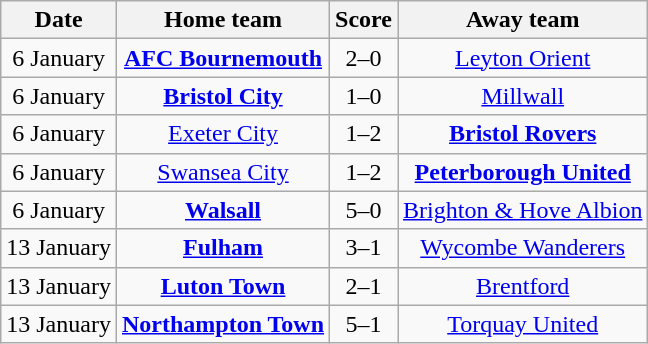<table class="wikitable" style="text-align: center">
<tr>
<th>Date</th>
<th>Home team</th>
<th>Score</th>
<th>Away team</th>
</tr>
<tr>
<td>6 January</td>
<td><strong><a href='#'>AFC Bournemouth</a></strong></td>
<td>2–0</td>
<td><a href='#'>Leyton Orient</a></td>
</tr>
<tr>
<td>6 January</td>
<td><strong><a href='#'>Bristol City</a></strong></td>
<td>1–0</td>
<td><a href='#'>Millwall</a></td>
</tr>
<tr>
<td>6 January</td>
<td><a href='#'>Exeter City</a></td>
<td>1–2</td>
<td><strong><a href='#'>Bristol Rovers</a></strong></td>
</tr>
<tr>
<td>6 January</td>
<td><a href='#'>Swansea City</a></td>
<td>1–2</td>
<td><strong><a href='#'>Peterborough United</a></strong></td>
</tr>
<tr>
<td>6 January</td>
<td><strong><a href='#'>Walsall</a></strong></td>
<td>5–0</td>
<td><a href='#'>Brighton & Hove Albion</a></td>
</tr>
<tr>
<td>13 January</td>
<td><strong><a href='#'>Fulham</a></strong></td>
<td>3–1</td>
<td><a href='#'>Wycombe Wanderers</a></td>
</tr>
<tr>
<td>13 January</td>
<td><strong><a href='#'>Luton Town</a></strong></td>
<td>2–1</td>
<td><a href='#'>Brentford</a></td>
</tr>
<tr>
<td>13 January</td>
<td><strong><a href='#'>Northampton Town</a></strong></td>
<td>5–1</td>
<td><a href='#'>Torquay United</a></td>
</tr>
</table>
